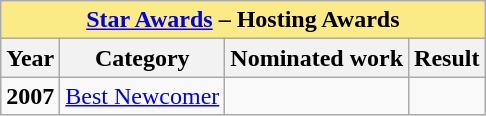<table class="wikitable sortable">
<tr>
<th colspan="4" - style="background:#FAEB86;" align="center"><a href='#'>Star Awards</a> – Hosting Awards</th>
</tr>
<tr>
<th>Year</th>
<th>Category</th>
<th>Nominated work</th>
<th>Result</th>
</tr>
<tr>
<td><strong>2007</strong></td>
<td><a href='#'>Best Newcomer</a></td>
<td></td>
<td></td>
</tr>
</table>
